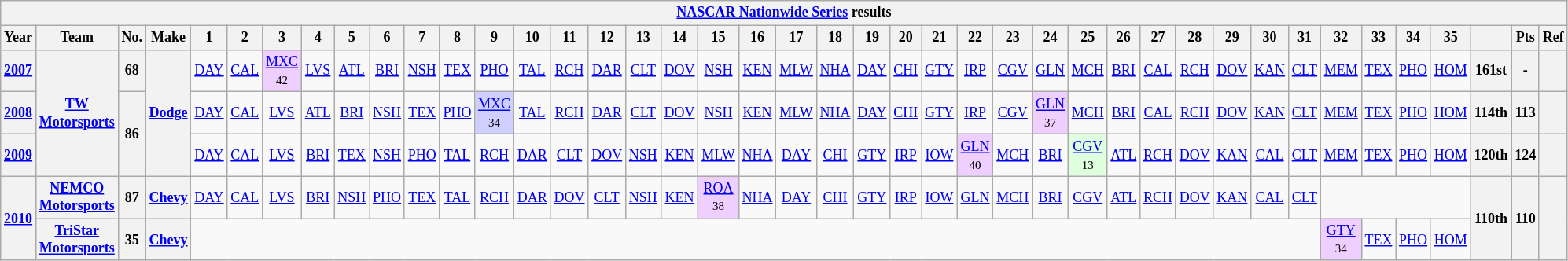<table class="wikitable" style="text-align:center; font-size:75%">
<tr>
<th colspan=42><a href='#'>NASCAR Nationwide Series</a> results</th>
</tr>
<tr>
<th>Year</th>
<th>Team</th>
<th>No.</th>
<th>Make</th>
<th>1</th>
<th>2</th>
<th>3</th>
<th>4</th>
<th>5</th>
<th>6</th>
<th>7</th>
<th>8</th>
<th>9</th>
<th>10</th>
<th>11</th>
<th>12</th>
<th>13</th>
<th>14</th>
<th>15</th>
<th>16</th>
<th>17</th>
<th>18</th>
<th>19</th>
<th>20</th>
<th>21</th>
<th>22</th>
<th>23</th>
<th>24</th>
<th>25</th>
<th>26</th>
<th>27</th>
<th>28</th>
<th>29</th>
<th>30</th>
<th>31</th>
<th>32</th>
<th>33</th>
<th>34</th>
<th>35</th>
<th></th>
<th>Pts</th>
<th>Ref</th>
</tr>
<tr>
<th><a href='#'>2007</a></th>
<th rowspan=3><a href='#'>TW Motorsports</a></th>
<th>68</th>
<th rowspan=3><a href='#'>Dodge</a></th>
<td><a href='#'>DAY</a></td>
<td><a href='#'>CAL</a></td>
<td style="background:#EFCFFF;"><a href='#'>MXC</a><br><small>42</small></td>
<td><a href='#'>LVS</a></td>
<td><a href='#'>ATL</a></td>
<td><a href='#'>BRI</a></td>
<td><a href='#'>NSH</a></td>
<td><a href='#'>TEX</a></td>
<td><a href='#'>PHO</a></td>
<td><a href='#'>TAL</a></td>
<td><a href='#'>RCH</a></td>
<td><a href='#'>DAR</a></td>
<td><a href='#'>CLT</a></td>
<td><a href='#'>DOV</a></td>
<td><a href='#'>NSH</a></td>
<td><a href='#'>KEN</a></td>
<td><a href='#'>MLW</a></td>
<td><a href='#'>NHA</a></td>
<td><a href='#'>DAY</a></td>
<td><a href='#'>CHI</a></td>
<td><a href='#'>GTY</a></td>
<td><a href='#'>IRP</a></td>
<td><a href='#'>CGV</a></td>
<td><a href='#'>GLN</a></td>
<td><a href='#'>MCH</a></td>
<td><a href='#'>BRI</a></td>
<td><a href='#'>CAL</a></td>
<td><a href='#'>RCH</a></td>
<td><a href='#'>DOV</a></td>
<td><a href='#'>KAN</a></td>
<td><a href='#'>CLT</a></td>
<td><a href='#'>MEM</a></td>
<td><a href='#'>TEX</a></td>
<td><a href='#'>PHO</a></td>
<td><a href='#'>HOM</a></td>
<th>161st</th>
<th>-</th>
<th></th>
</tr>
<tr>
<th><a href='#'>2008</a></th>
<th rowspan=2>86</th>
<td><a href='#'>DAY</a></td>
<td><a href='#'>CAL</a></td>
<td><a href='#'>LVS</a></td>
<td><a href='#'>ATL</a></td>
<td><a href='#'>BRI</a></td>
<td><a href='#'>NSH</a></td>
<td><a href='#'>TEX</a></td>
<td><a href='#'>PHO</a></td>
<td style="background:#CFCFFF;"><a href='#'>MXC</a><br><small>34</small></td>
<td><a href='#'>TAL</a></td>
<td><a href='#'>RCH</a></td>
<td><a href='#'>DAR</a></td>
<td><a href='#'>CLT</a></td>
<td><a href='#'>DOV</a></td>
<td><a href='#'>NSH</a></td>
<td><a href='#'>KEN</a></td>
<td><a href='#'>MLW</a></td>
<td><a href='#'>NHA</a></td>
<td><a href='#'>DAY</a></td>
<td><a href='#'>CHI</a></td>
<td><a href='#'>GTY</a></td>
<td><a href='#'>IRP</a></td>
<td><a href='#'>CGV</a></td>
<td style="background:#EFCFFF;"><a href='#'>GLN</a><br><small>37</small></td>
<td><a href='#'>MCH</a></td>
<td><a href='#'>BRI</a></td>
<td><a href='#'>CAL</a></td>
<td><a href='#'>RCH</a></td>
<td><a href='#'>DOV</a></td>
<td><a href='#'>KAN</a></td>
<td><a href='#'>CLT</a></td>
<td><a href='#'>MEM</a></td>
<td><a href='#'>TEX</a></td>
<td><a href='#'>PHO</a></td>
<td><a href='#'>HOM</a></td>
<th>114th</th>
<th>113</th>
<th></th>
</tr>
<tr>
<th><a href='#'>2009</a></th>
<td><a href='#'>DAY</a></td>
<td><a href='#'>CAL</a></td>
<td><a href='#'>LVS</a></td>
<td><a href='#'>BRI</a></td>
<td><a href='#'>TEX</a></td>
<td><a href='#'>NSH</a></td>
<td><a href='#'>PHO</a></td>
<td><a href='#'>TAL</a></td>
<td><a href='#'>RCH</a></td>
<td><a href='#'>DAR</a></td>
<td><a href='#'>CLT</a></td>
<td><a href='#'>DOV</a></td>
<td><a href='#'>NSH</a></td>
<td><a href='#'>KEN</a></td>
<td><a href='#'>MLW</a></td>
<td><a href='#'>NHA</a></td>
<td><a href='#'>DAY</a></td>
<td><a href='#'>CHI</a></td>
<td><a href='#'>GTY</a></td>
<td><a href='#'>IRP</a></td>
<td><a href='#'>IOW</a></td>
<td style="background:#EFCFFF;"><a href='#'>GLN</a><br><small>40</small></td>
<td><a href='#'>MCH</a></td>
<td><a href='#'>BRI</a></td>
<td style="background:#DFFFDF;"><a href='#'>CGV</a><br><small>13</small></td>
<td><a href='#'>ATL</a></td>
<td><a href='#'>RCH</a></td>
<td><a href='#'>DOV</a></td>
<td><a href='#'>KAN</a></td>
<td><a href='#'>CAL</a></td>
<td><a href='#'>CLT</a></td>
<td><a href='#'>MEM</a></td>
<td><a href='#'>TEX</a></td>
<td><a href='#'>PHO</a></td>
<td><a href='#'>HOM</a></td>
<th>120th</th>
<th>124</th>
<th></th>
</tr>
<tr>
<th rowspan=2><a href='#'>2010</a></th>
<th><a href='#'>NEMCO Motorsports</a></th>
<th>87</th>
<th><a href='#'>Chevy</a></th>
<td><a href='#'>DAY</a></td>
<td><a href='#'>CAL</a></td>
<td><a href='#'>LVS</a></td>
<td><a href='#'>BRI</a></td>
<td><a href='#'>NSH</a></td>
<td><a href='#'>PHO</a></td>
<td><a href='#'>TEX</a></td>
<td><a href='#'>TAL</a></td>
<td><a href='#'>RCH</a></td>
<td><a href='#'>DAR</a></td>
<td><a href='#'>DOV</a></td>
<td><a href='#'>CLT</a></td>
<td><a href='#'>NSH</a></td>
<td><a href='#'>KEN</a></td>
<td style="background:#EFCFFF;"><a href='#'>ROA</a><br><small>38</small></td>
<td><a href='#'>NHA</a></td>
<td><a href='#'>DAY</a></td>
<td><a href='#'>CHI</a></td>
<td><a href='#'>GTY</a></td>
<td><a href='#'>IRP</a></td>
<td><a href='#'>IOW</a></td>
<td><a href='#'>GLN</a></td>
<td><a href='#'>MCH</a></td>
<td><a href='#'>BRI</a></td>
<td><a href='#'>CGV</a></td>
<td><a href='#'>ATL</a></td>
<td><a href='#'>RCH</a></td>
<td><a href='#'>DOV</a></td>
<td><a href='#'>KAN</a></td>
<td><a href='#'>CAL</a></td>
<td><a href='#'>CLT</a></td>
<td colspan=4></td>
<th rowspan=2>110th</th>
<th rowspan=2>110</th>
<th rowspan=2></th>
</tr>
<tr>
<th><a href='#'>TriStar Motorsports</a></th>
<th>35</th>
<th><a href='#'>Chevy</a></th>
<td colspan=31></td>
<td style="background:#EFCFFF;"><a href='#'>GTY</a><br><small>34</small></td>
<td><a href='#'>TEX</a></td>
<td><a href='#'>PHO</a></td>
<td><a href='#'>HOM</a></td>
</tr>
</table>
